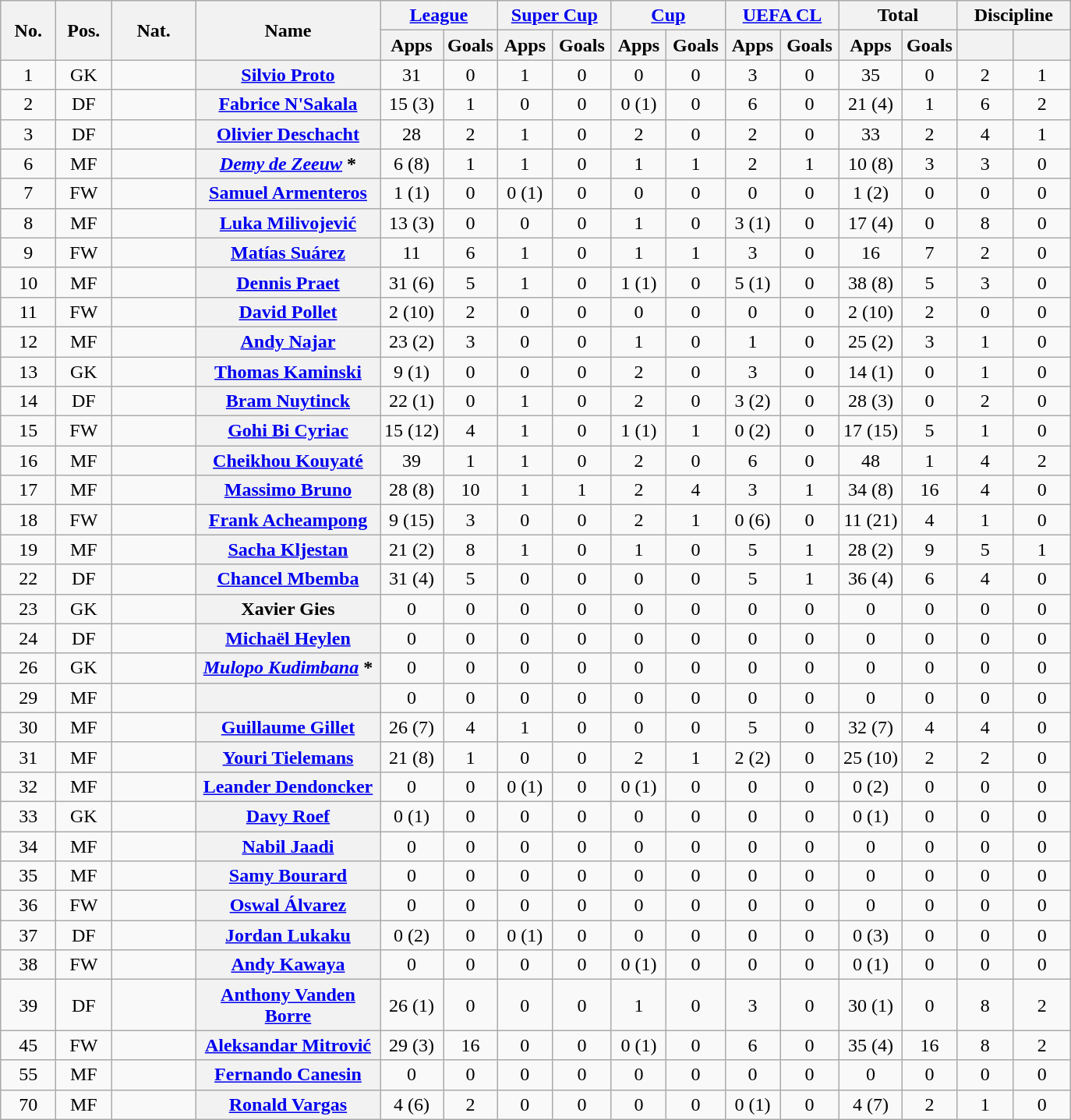<table class="wikitable plainrowheaders" style="text-align:center">
<tr>
<th rowspan="2" width="40">No.</th>
<th rowspan="2" width="40">Pos.</th>
<th rowspan="2" width="65">Nat.</th>
<th rowspan="2" width="150" scope="col">Name</th>
<th colspan="2" width="90"><a href='#'>League</a></th>
<th colspan="2" width="90"><a href='#'>Super Cup</a></th>
<th colspan="2" width="90"><a href='#'>Cup</a></th>
<th colspan="2" width="90"><a href='#'>UEFA CL</a></th>
<th colspan="2" width="90">Total</th>
<th colspan="2" width="90">Discipline</th>
</tr>
<tr>
<th scope="col">Apps</th>
<th scope="col">Goals</th>
<th scope="col">Apps</th>
<th scope="col">Goals</th>
<th scope="col">Apps</th>
<th scope="col">Goals</th>
<th scope="col">Apps</th>
<th scope="col">Goals</th>
<th scope="col">Apps</th>
<th scope="col">Goals</th>
<th scope="col"></th>
<th scope="col"></th>
</tr>
<tr>
<td>1</td>
<td>GK</td>
<td align="left"></td>
<th scope="row"><a href='#'>Silvio Proto</a></th>
<td>31</td>
<td>0</td>
<td>1</td>
<td>0</td>
<td>0</td>
<td>0</td>
<td>3</td>
<td>0</td>
<td>35</td>
<td>0</td>
<td>2</td>
<td>1</td>
</tr>
<tr>
<td>2</td>
<td>DF</td>
<td align="left"></td>
<th scope="row"><a href='#'>Fabrice N'Sakala</a></th>
<td>15 (3)</td>
<td>1</td>
<td>0</td>
<td>0</td>
<td>0 (1)</td>
<td>0</td>
<td>6</td>
<td>0</td>
<td>21 (4)</td>
<td>1</td>
<td>6</td>
<td>2</td>
</tr>
<tr>
<td>3</td>
<td>DF</td>
<td align="left"></td>
<th scope="row"><a href='#'>Olivier Deschacht</a></th>
<td>28</td>
<td>2</td>
<td>1</td>
<td>0</td>
<td>2</td>
<td>0</td>
<td>2</td>
<td>0</td>
<td>33</td>
<td>2</td>
<td>4</td>
<td>1</td>
</tr>
<tr>
<td>6</td>
<td>MF</td>
<td align="left"></td>
<th scope="row"><em><a href='#'>Demy de Zeeuw</a></em> *</th>
<td>6 (8)</td>
<td>1</td>
<td>1</td>
<td>0</td>
<td>1</td>
<td>1</td>
<td>2</td>
<td>1</td>
<td>10 (8)</td>
<td>3</td>
<td>3</td>
<td>0</td>
</tr>
<tr>
<td>7</td>
<td>FW</td>
<td align="left"></td>
<th scope="row"><a href='#'>Samuel Armenteros</a></th>
<td>1 (1)</td>
<td>0</td>
<td>0 (1)</td>
<td>0</td>
<td>0</td>
<td>0</td>
<td>0</td>
<td>0</td>
<td>1 (2)</td>
<td>0</td>
<td>0</td>
<td>0</td>
</tr>
<tr>
<td>8</td>
<td>MF</td>
<td align="left"></td>
<th scope="row"><a href='#'>Luka Milivojević</a></th>
<td>13 (3)</td>
<td>0</td>
<td>0</td>
<td>0</td>
<td>1</td>
<td>0</td>
<td>3 (1)</td>
<td>0</td>
<td>17 (4)</td>
<td>0</td>
<td>8</td>
<td>0</td>
</tr>
<tr>
<td>9</td>
<td>FW</td>
<td align="left"></td>
<th scope="row"><a href='#'>Matías Suárez</a></th>
<td>11</td>
<td>6</td>
<td>1</td>
<td>0</td>
<td>1</td>
<td>1</td>
<td>3</td>
<td>0</td>
<td>16</td>
<td>7</td>
<td>2</td>
<td>0</td>
</tr>
<tr>
<td>10</td>
<td>MF</td>
<td align="left"></td>
<th scope="row"><a href='#'>Dennis Praet</a></th>
<td>31 (6)</td>
<td>5</td>
<td>1</td>
<td>0</td>
<td>1 (1)</td>
<td>0</td>
<td>5 (1)</td>
<td>0</td>
<td>38 (8)</td>
<td>5</td>
<td>3</td>
<td>0</td>
</tr>
<tr>
<td>11</td>
<td>FW</td>
<td align="left"></td>
<th scope="row"><a href='#'>David Pollet</a></th>
<td>2 (10)</td>
<td>2</td>
<td>0</td>
<td>0</td>
<td>0</td>
<td>0</td>
<td>0</td>
<td>0</td>
<td>2 (10)</td>
<td>2</td>
<td>0</td>
<td>0</td>
</tr>
<tr>
<td>12</td>
<td>MF</td>
<td align="left"></td>
<th scope="row"><a href='#'>Andy Najar</a></th>
<td>23 (2)</td>
<td>3</td>
<td>0</td>
<td>0</td>
<td>1</td>
<td>0</td>
<td>1</td>
<td>0</td>
<td>25 (2)</td>
<td>3</td>
<td>1</td>
<td>0</td>
</tr>
<tr>
<td>13</td>
<td>GK</td>
<td align="left"></td>
<th scope="row"><a href='#'>Thomas Kaminski</a></th>
<td>9 (1)</td>
<td>0</td>
<td>0</td>
<td>0</td>
<td>2</td>
<td>0</td>
<td>3</td>
<td>0</td>
<td>14 (1)</td>
<td>0</td>
<td>1</td>
<td>0</td>
</tr>
<tr>
<td>14</td>
<td>DF</td>
<td align="left"></td>
<th scope="row"><a href='#'>Bram Nuytinck</a></th>
<td>22 (1)</td>
<td>0</td>
<td>1</td>
<td>0</td>
<td>2</td>
<td>0</td>
<td>3 (2)</td>
<td>0</td>
<td>28 (3)</td>
<td>0</td>
<td>2</td>
<td>0</td>
</tr>
<tr>
<td>15</td>
<td>FW</td>
<td align="left"></td>
<th scope="row"><a href='#'>Gohi Bi Cyriac</a></th>
<td>15 (12)</td>
<td>4</td>
<td>1</td>
<td>0</td>
<td>1 (1)</td>
<td>1</td>
<td>0 (2)</td>
<td>0</td>
<td>17 (15)</td>
<td>5</td>
<td>1</td>
<td>0</td>
</tr>
<tr>
<td>16</td>
<td>MF</td>
<td align="left"></td>
<th scope="row"><a href='#'>Cheikhou Kouyaté</a></th>
<td>39</td>
<td>1</td>
<td>1</td>
<td>0</td>
<td>2</td>
<td>0</td>
<td>6</td>
<td>0</td>
<td>48</td>
<td>1</td>
<td>4</td>
<td>2</td>
</tr>
<tr>
<td>17</td>
<td>MF</td>
<td align="left"></td>
<th scope="row"><a href='#'>Massimo Bruno</a></th>
<td>28 (8)</td>
<td>10</td>
<td>1</td>
<td>1</td>
<td>2</td>
<td>4</td>
<td>3</td>
<td>1</td>
<td>34 (8)</td>
<td>16</td>
<td>4</td>
<td>0</td>
</tr>
<tr>
<td>18</td>
<td>FW</td>
<td align="left"></td>
<th scope="row"><a href='#'>Frank Acheampong</a></th>
<td>9 (15)</td>
<td>3</td>
<td>0</td>
<td>0</td>
<td>2</td>
<td>1</td>
<td>0 (6)</td>
<td>0</td>
<td>11 (21)</td>
<td>4</td>
<td>1</td>
<td>0</td>
</tr>
<tr>
<td>19</td>
<td>MF</td>
<td align="left"></td>
<th scope="row"><a href='#'>Sacha Kljestan</a></th>
<td>21 (2)</td>
<td>8</td>
<td>1</td>
<td>0</td>
<td>1</td>
<td>0</td>
<td>5</td>
<td>1</td>
<td>28 (2)</td>
<td>9</td>
<td>5</td>
<td>1</td>
</tr>
<tr>
<td>22</td>
<td>DF</td>
<td align="left"></td>
<th scope="row"><a href='#'>Chancel Mbemba</a></th>
<td>31 (4)</td>
<td>5</td>
<td>0</td>
<td>0</td>
<td>0</td>
<td>0</td>
<td>5</td>
<td>1</td>
<td>36 (4)</td>
<td>6</td>
<td>4</td>
<td>0</td>
</tr>
<tr>
<td>23</td>
<td>GK</td>
<td align="left"></td>
<th scope="row">Xavier Gies</th>
<td>0</td>
<td>0</td>
<td>0</td>
<td>0</td>
<td>0</td>
<td>0</td>
<td>0</td>
<td>0</td>
<td>0</td>
<td>0</td>
<td>0</td>
<td>0</td>
</tr>
<tr>
<td>24</td>
<td>DF</td>
<td align="left"></td>
<th scope="row"><a href='#'>Michaël Heylen</a></th>
<td>0</td>
<td>0</td>
<td>0</td>
<td>0</td>
<td>0</td>
<td>0</td>
<td>0</td>
<td>0</td>
<td>0</td>
<td>0</td>
<td>0</td>
<td>0</td>
</tr>
<tr>
<td>26</td>
<td>GK</td>
<td align="left"></td>
<th scope="row"><em><a href='#'>Mulopo Kudimbana</a></em> *</th>
<td>0</td>
<td>0</td>
<td>0</td>
<td>0</td>
<td>0</td>
<td>0</td>
<td>0</td>
<td>0</td>
<td>0</td>
<td>0</td>
<td>0</td>
<td>0</td>
</tr>
<tr>
<td>29</td>
<td>MF</td>
<td align="left"></td>
<th scope="row"></th>
<td>0</td>
<td>0</td>
<td>0</td>
<td>0</td>
<td>0</td>
<td>0</td>
<td>0</td>
<td>0</td>
<td>0</td>
<td>0</td>
<td>0</td>
<td>0</td>
</tr>
<tr>
<td>30</td>
<td>MF</td>
<td align="left"></td>
<th scope="row"><a href='#'>Guillaume Gillet</a></th>
<td>26 (7)</td>
<td>4</td>
<td>1</td>
<td>0</td>
<td>0</td>
<td>0</td>
<td>5</td>
<td>0</td>
<td>32 (7)</td>
<td>4</td>
<td>4</td>
<td>0</td>
</tr>
<tr>
<td>31</td>
<td>MF</td>
<td align="left"></td>
<th scope="row"><a href='#'>Youri Tielemans</a></th>
<td>21 (8)</td>
<td>1</td>
<td>0</td>
<td>0</td>
<td>2</td>
<td>1</td>
<td>2 (2)</td>
<td>0</td>
<td>25 (10)</td>
<td>2</td>
<td>2</td>
<td>0</td>
</tr>
<tr>
<td>32</td>
<td>MF</td>
<td align="left"></td>
<th scope="row"><a href='#'>Leander Dendoncker</a></th>
<td>0</td>
<td>0</td>
<td>0 (1)</td>
<td>0</td>
<td>0 (1)</td>
<td>0</td>
<td>0</td>
<td>0</td>
<td>0 (2)</td>
<td>0</td>
<td>0</td>
<td>0</td>
</tr>
<tr>
<td>33</td>
<td>GK</td>
<td align="left"></td>
<th scope="row"><a href='#'>Davy Roef</a></th>
<td>0 (1)</td>
<td>0</td>
<td>0</td>
<td>0</td>
<td>0</td>
<td>0</td>
<td>0</td>
<td>0</td>
<td>0 (1)</td>
<td>0</td>
<td>0</td>
<td>0</td>
</tr>
<tr>
<td>34</td>
<td>MF</td>
<td align="left"></td>
<th scope="row"><a href='#'>Nabil Jaadi</a></th>
<td>0</td>
<td>0</td>
<td>0</td>
<td>0</td>
<td>0</td>
<td>0</td>
<td>0</td>
<td>0</td>
<td>0</td>
<td>0</td>
<td>0</td>
<td>0</td>
</tr>
<tr>
<td>35</td>
<td>MF</td>
<td align="left"></td>
<th scope="row"><a href='#'>Samy Bourard</a></th>
<td>0</td>
<td>0</td>
<td>0</td>
<td>0</td>
<td>0</td>
<td>0</td>
<td>0</td>
<td>0</td>
<td>0</td>
<td>0</td>
<td>0</td>
<td>0</td>
</tr>
<tr>
<td>36</td>
<td>FW</td>
<td align="left"></td>
<th scope="row"><a href='#'>Oswal Álvarez</a></th>
<td>0</td>
<td>0</td>
<td>0</td>
<td>0</td>
<td>0</td>
<td>0</td>
<td>0</td>
<td>0</td>
<td>0</td>
<td>0</td>
<td>0</td>
<td>0</td>
</tr>
<tr>
<td>37</td>
<td>DF</td>
<td align="left"></td>
<th scope="row"><a href='#'>Jordan Lukaku</a></th>
<td>0 (2)</td>
<td>0</td>
<td>0 (1)</td>
<td>0</td>
<td>0</td>
<td>0</td>
<td>0</td>
<td>0</td>
<td>0 (3)</td>
<td>0</td>
<td>0</td>
<td>0</td>
</tr>
<tr>
<td>38</td>
<td>FW</td>
<td align="left"></td>
<th scope="row"><a href='#'>Andy Kawaya</a></th>
<td>0</td>
<td>0</td>
<td>0</td>
<td>0</td>
<td>0 (1)</td>
<td>0</td>
<td>0</td>
<td>0</td>
<td>0 (1)</td>
<td>0</td>
<td>0</td>
<td>0</td>
</tr>
<tr>
<td>39</td>
<td>DF</td>
<td align="left"></td>
<th scope="row"><a href='#'>Anthony Vanden Borre</a></th>
<td>26 (1)</td>
<td>0</td>
<td>0</td>
<td>0</td>
<td>1</td>
<td>0</td>
<td>3</td>
<td>0</td>
<td>30 (1)</td>
<td>0</td>
<td>8</td>
<td>2</td>
</tr>
<tr>
<td>45</td>
<td>FW</td>
<td align="left"></td>
<th scope="row"><a href='#'>Aleksandar Mitrović</a></th>
<td>29 (3)</td>
<td>16</td>
<td>0</td>
<td>0</td>
<td>0 (1)</td>
<td>0</td>
<td>6</td>
<td>0</td>
<td>35 (4)</td>
<td>16</td>
<td>8</td>
<td>2</td>
</tr>
<tr>
<td>55</td>
<td>MF</td>
<td align="left"></td>
<th scope="row"><a href='#'>Fernando Canesin</a></th>
<td>0</td>
<td>0</td>
<td>0</td>
<td>0</td>
<td>0</td>
<td>0</td>
<td>0</td>
<td>0</td>
<td>0</td>
<td>0</td>
<td>0</td>
<td>0</td>
</tr>
<tr>
<td>70</td>
<td>MF</td>
<td align="left"></td>
<th scope="row"><a href='#'>Ronald Vargas</a></th>
<td>4 (6)</td>
<td>2</td>
<td>0</td>
<td>0</td>
<td>0</td>
<td>0</td>
<td>0 (1)</td>
<td>0</td>
<td>4 (7)</td>
<td>2</td>
<td>1</td>
<td>0</td>
</tr>
</table>
